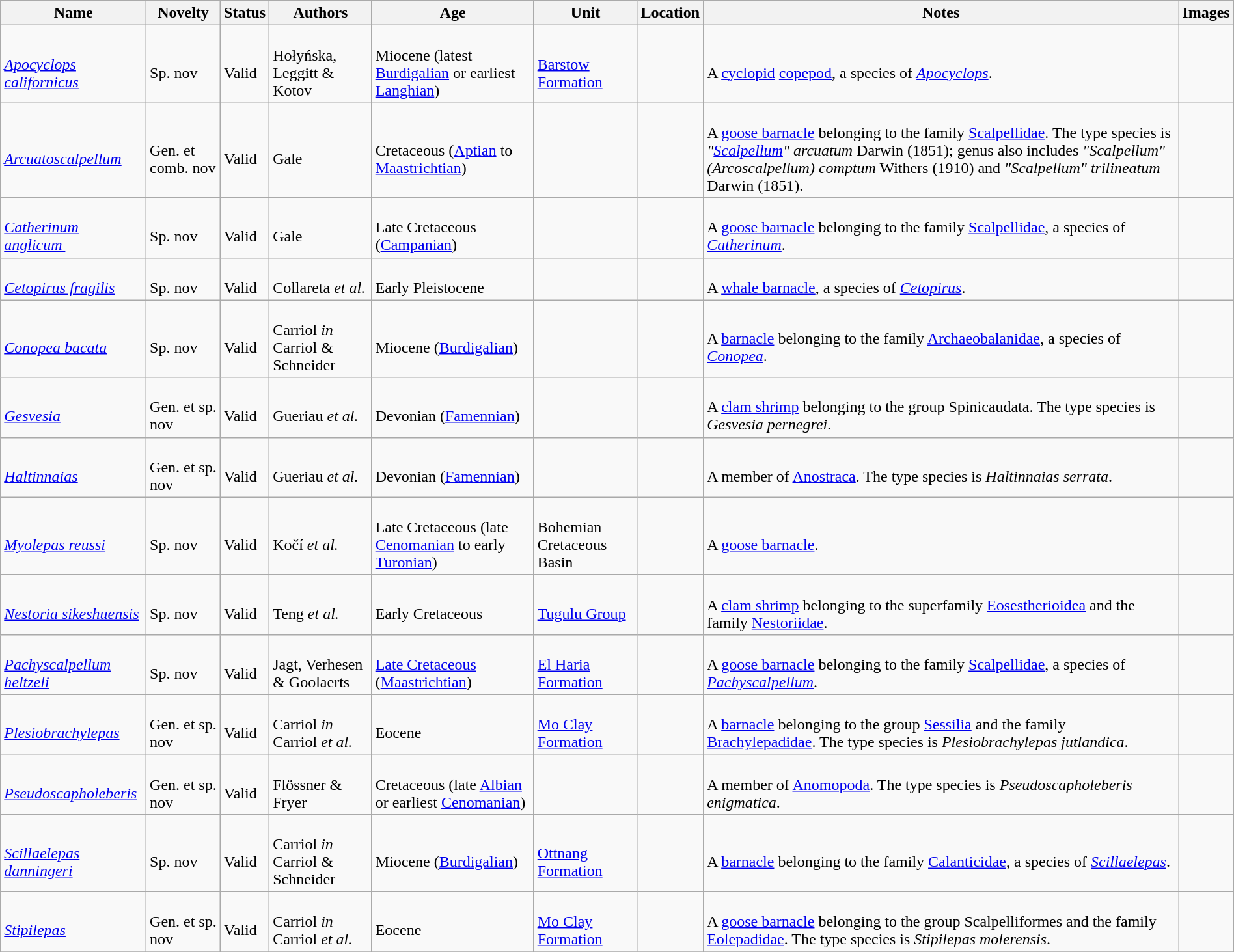<table class="wikitable sortable" align="center" width="100%">
<tr>
<th>Name</th>
<th>Novelty</th>
<th>Status</th>
<th>Authors</th>
<th>Age</th>
<th>Unit</th>
<th>Location</th>
<th>Notes</th>
<th>Images</th>
</tr>
<tr>
<td><br><em><a href='#'>Apocyclops californicus</a></em></td>
<td><br>Sp. nov</td>
<td><br>Valid</td>
<td><br>Hołyńska, Leggitt & Kotov</td>
<td><br>Miocene (latest <a href='#'>Burdigalian</a> or earliest <a href='#'>Langhian</a>)</td>
<td><br><a href='#'>Barstow Formation</a></td>
<td><br></td>
<td><br>A <a href='#'>cyclopid</a> <a href='#'>copepod</a>, a species of <em><a href='#'>Apocyclops</a></em>.</td>
<td></td>
</tr>
<tr>
<td><br><em><a href='#'>Arcuatoscalpellum</a></em></td>
<td><br>Gen. et comb. nov</td>
<td><br>Valid</td>
<td><br>Gale</td>
<td><br>Cretaceous (<a href='#'>Aptian</a> to <a href='#'>Maastrichtian</a>)</td>
<td></td>
<td><br><br>
</td>
<td><br>A <a href='#'>goose barnacle</a> belonging to the family <a href='#'>Scalpellidae</a>. The type species is <em>"<a href='#'>Scalpellum</a>" arcuatum</em> Darwin (1851); genus also includes <em>"Scalpellum" (Arcoscalpellum) comptum</em> Withers (1910) and <em>"Scalpellum" trilineatum</em> Darwin (1851).</td>
<td></td>
</tr>
<tr>
<td><br><em><a href='#'>Catherinum anglicum </a></em></td>
<td><br>Sp. nov</td>
<td><br>Valid</td>
<td><br>Gale</td>
<td><br>Late Cretaceous (<a href='#'>Campanian</a>)</td>
<td></td>
<td><br></td>
<td><br>A <a href='#'>goose barnacle</a> belonging to the family <a href='#'>Scalpellidae</a>, a species of <em><a href='#'>Catherinum</a></em>.</td>
<td></td>
</tr>
<tr>
<td><br><em><a href='#'>Cetopirus fragilis</a></em></td>
<td><br>Sp. nov</td>
<td><br>Valid</td>
<td><br>Collareta <em>et al.</em></td>
<td><br>Early Pleistocene</td>
<td></td>
<td><br></td>
<td><br>A <a href='#'>whale barnacle</a>, a species of <em><a href='#'>Cetopirus</a></em>.</td>
<td></td>
</tr>
<tr>
<td><br><em><a href='#'>Conopea bacata</a></em></td>
<td><br>Sp. nov</td>
<td><br>Valid</td>
<td><br>Carriol <em>in</em> Carriol & Schneider</td>
<td><br>Miocene (<a href='#'>Burdigalian</a>)</td>
<td></td>
<td><br></td>
<td><br>A <a href='#'>barnacle</a> belonging to the family <a href='#'>Archaeobalanidae</a>, a species of <em><a href='#'>Conopea</a></em>.</td>
<td></td>
</tr>
<tr>
<td><br><em><a href='#'>Gesvesia</a></em></td>
<td><br>Gen. et sp. nov</td>
<td><br>Valid</td>
<td><br>Gueriau <em>et al.</em></td>
<td><br>Devonian (<a href='#'>Famennian</a>)</td>
<td></td>
<td><br></td>
<td><br>A <a href='#'>clam shrimp</a> belonging to the group Spinicaudata. The type species is <em>Gesvesia pernegrei</em>.</td>
<td></td>
</tr>
<tr>
<td><br><em><a href='#'>Haltinnaias</a></em></td>
<td><br>Gen. et sp. nov</td>
<td><br>Valid</td>
<td><br>Gueriau <em>et al.</em></td>
<td><br>Devonian (<a href='#'>Famennian</a>)</td>
<td></td>
<td><br></td>
<td><br>A member of <a href='#'>Anostraca</a>. The type species is <em>Haltinnaias serrata</em>.</td>
<td></td>
</tr>
<tr>
<td><br><em><a href='#'>Myolepas reussi</a></em></td>
<td><br>Sp. nov</td>
<td><br>Valid</td>
<td><br>Kočí <em>et al.</em></td>
<td><br>Late Cretaceous (late <a href='#'>Cenomanian</a> to early <a href='#'>Turonian</a>)</td>
<td><br>Bohemian Cretaceous Basin</td>
<td><br></td>
<td><br>A <a href='#'>goose barnacle</a>.</td>
<td></td>
</tr>
<tr>
<td><br><em><a href='#'>Nestoria sikeshuensis</a></em></td>
<td><br>Sp. nov</td>
<td><br>Valid</td>
<td><br>Teng <em>et al.</em></td>
<td><br>Early Cretaceous</td>
<td><br><a href='#'>Tugulu Group</a></td>
<td><br></td>
<td><br>A <a href='#'>clam shrimp</a> belonging to the superfamily <a href='#'>Eosestherioidea</a> and the family <a href='#'>Nestoriidae</a>.</td>
<td></td>
</tr>
<tr>
<td><br><em><a href='#'>Pachyscalpellum heltzeli</a></em></td>
<td><br>Sp. nov</td>
<td><br>Valid</td>
<td><br>Jagt, Verhesen & Goolaerts</td>
<td><br><a href='#'>Late Cretaceous</a> (<a href='#'>Maastrichtian</a>)</td>
<td><br><a href='#'>El Haria Formation</a></td>
<td><br></td>
<td><br>A <a href='#'>goose barnacle</a> belonging to the family <a href='#'>Scalpellidae</a>, a species of <em><a href='#'>Pachyscalpellum</a></em>.</td>
<td></td>
</tr>
<tr>
<td><br><em><a href='#'>Plesiobrachylepas</a></em></td>
<td><br>Gen. et sp. nov</td>
<td><br>Valid</td>
<td><br>Carriol <em>in</em> Carriol <em>et al.</em></td>
<td><br>Eocene</td>
<td><br><a href='#'>Mo Clay Formation</a></td>
<td><br></td>
<td><br>A <a href='#'>barnacle</a> belonging to the group <a href='#'>Sessilia</a> and the family <a href='#'>Brachylepadidae</a>. The type species is <em>Plesiobrachylepas jutlandica</em>.</td>
<td></td>
</tr>
<tr>
<td><br><em><a href='#'>Pseudoscapholeberis</a></em></td>
<td><br>Gen. et sp. nov</td>
<td><br>Valid</td>
<td><br>Flössner & Fryer</td>
<td><br>Cretaceous (late <a href='#'>Albian</a> or earliest <a href='#'>Cenomanian</a>)</td>
<td></td>
<td><br></td>
<td><br>A member of <a href='#'>Anomopoda</a>. The type species is <em>Pseudoscapholeberis enigmatica</em>.</td>
<td></td>
</tr>
<tr>
<td><br><em><a href='#'>Scillaelepas danningeri</a></em></td>
<td><br>Sp. nov</td>
<td><br>Valid</td>
<td><br>Carriol <em>in</em> Carriol & Schneider</td>
<td><br>Miocene (<a href='#'>Burdigalian</a>)</td>
<td><br><a href='#'>Ottnang Formation</a></td>
<td><br><br>
</td>
<td><br>A <a href='#'>barnacle</a> belonging to the family <a href='#'>Calanticidae</a>, a species of <em><a href='#'>Scillaelepas</a></em>.</td>
<td></td>
</tr>
<tr>
<td><br><em><a href='#'>Stipilepas</a></em></td>
<td><br>Gen. et sp. nov</td>
<td><br>Valid</td>
<td><br>Carriol <em>in</em> Carriol <em>et al.</em></td>
<td><br>Eocene</td>
<td><br><a href='#'>Mo Clay Formation</a></td>
<td><br></td>
<td><br>A <a href='#'>goose barnacle</a> belonging to the group Scalpelliformes and the family <a href='#'>Eolepadidae</a>. The type species is <em>Stipilepas molerensis</em>.</td>
<td></td>
</tr>
<tr>
</tr>
</table>
